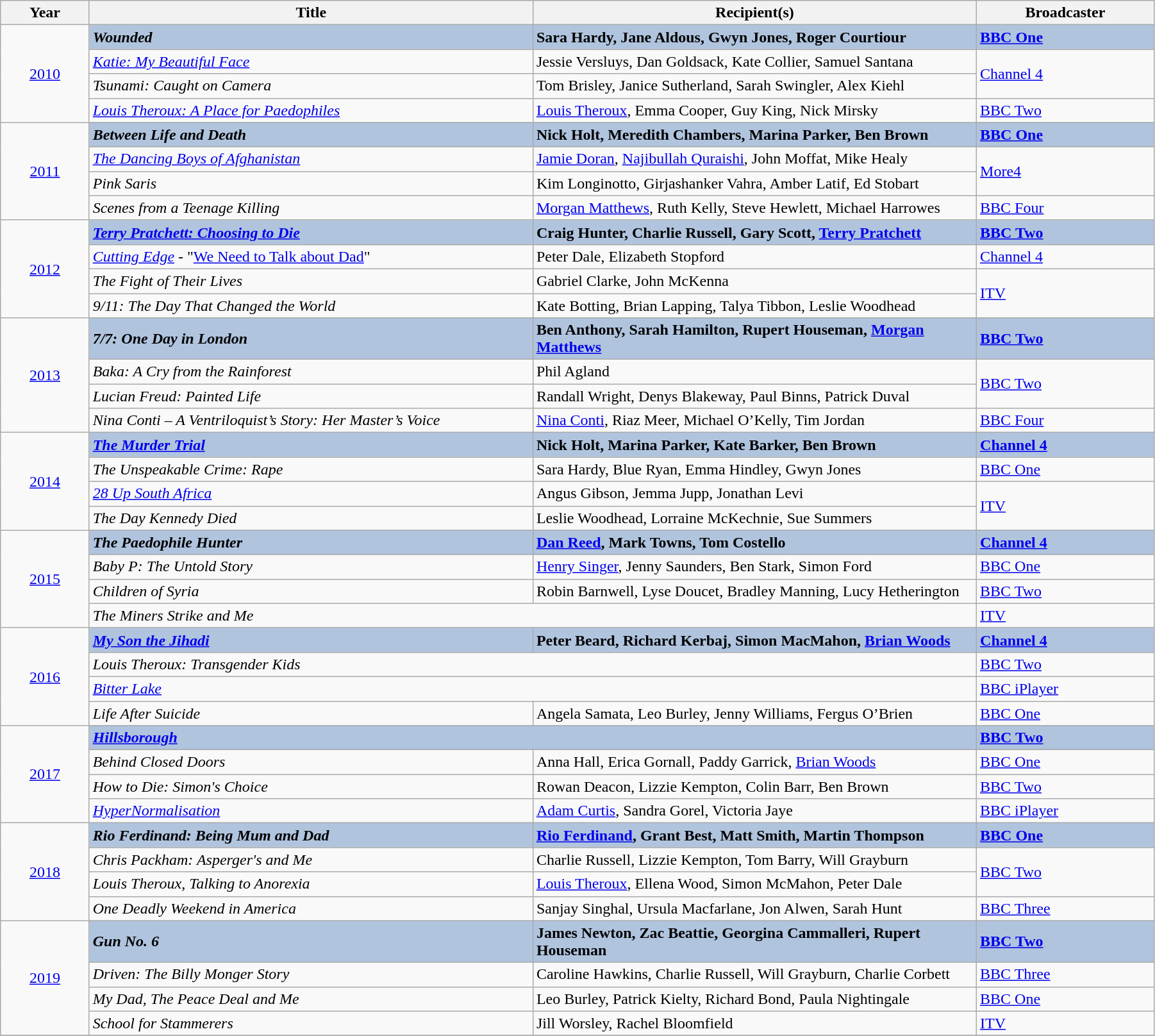<table class="wikitable" width="95%">
<tr>
<th width=5%>Year</th>
<th width=25%>Title</th>
<th width=25%><strong>Recipient(s)</strong></th>
<th width=10%><strong>Broadcaster</strong></th>
</tr>
<tr>
<td rowspan="4" style="text-align:center;"><a href='#'>2010</a></td>
<td style="background:#B0C4DE;"><strong><em>Wounded</em></strong></td>
<td style="background:#B0C4DE;"><strong>Sara Hardy, Jane Aldous, Gwyn Jones, Roger Courtiour</strong></td>
<td style="background:#B0C4DE;"><strong><a href='#'>BBC One</a></strong></td>
</tr>
<tr>
<td><em><a href='#'>Katie: My Beautiful Face</a></em></td>
<td>Jessie Versluys, Dan Goldsack, Kate Collier, Samuel Santana</td>
<td rowspan="2"><a href='#'>Channel 4</a></td>
</tr>
<tr>
<td><em>Tsunami: Caught on Camera</em></td>
<td>Tom Brisley, Janice Sutherland, Sarah Swingler, Alex Kiehl</td>
</tr>
<tr>
<td><em><a href='#'>Louis Theroux: A Place for Paedophiles</a></em></td>
<td><a href='#'>Louis Theroux</a>, Emma Cooper, Guy King, Nick Mirsky</td>
<td><a href='#'>BBC Two</a></td>
</tr>
<tr>
<td rowspan="4" style="text-align:center;"><a href='#'>2011</a></td>
<td style="background:#B0C4DE;"><strong><em>Between Life and Death</em></strong></td>
<td style="background:#B0C4DE;"><strong>Nick Holt, Meredith Chambers, Marina Parker, Ben Brown</strong></td>
<td style="background:#B0C4DE;"><strong><a href='#'>BBC One</a></strong></td>
</tr>
<tr>
<td><em><a href='#'>The Dancing Boys of Afghanistan</a></em></td>
<td><a href='#'>Jamie Doran</a>, <a href='#'>Najibullah Quraishi</a>, John Moffat, Mike Healy</td>
<td rowspan="2"><a href='#'>More4</a></td>
</tr>
<tr>
<td><em>Pink Saris</em></td>
<td>Kim Longinotto, Girjashanker Vahra, Amber Latif, Ed Stobart</td>
</tr>
<tr>
<td><em>Scenes from a Teenage Killing</em></td>
<td><a href='#'>Morgan Matthews</a>, Ruth Kelly, Steve Hewlett, Michael Harrowes</td>
<td><a href='#'>BBC Four</a></td>
</tr>
<tr>
<td rowspan="4" style="text-align:center;"><a href='#'>2012</a></td>
<td style="background:#B0C4DE;"><strong><em><a href='#'>Terry Pratchett: Choosing to Die</a></em></strong></td>
<td style="background:#B0C4DE;"><strong>Craig Hunter, Charlie Russell, Gary Scott, <a href='#'>Terry Pratchett</a></strong></td>
<td style="background:#B0C4DE;"><strong><a href='#'>BBC Two</a></strong></td>
</tr>
<tr>
<td><em><a href='#'>Cutting Edge</a></em> - "<a href='#'>We Need to Talk about Dad</a>"</td>
<td>Peter Dale, Elizabeth Stopford</td>
<td><a href='#'>Channel 4</a></td>
</tr>
<tr>
<td><em>The Fight of Their Lives</em></td>
<td>Gabriel Clarke, John McKenna</td>
<td rowspan="2"><a href='#'>ITV</a></td>
</tr>
<tr>
<td><em>9/11: The Day That Changed the World</em></td>
<td>Kate Botting, Brian Lapping, Talya Tibbon, Leslie Woodhead</td>
</tr>
<tr>
<td rowspan="4" style="text-align:center;"><a href='#'>2013</a></td>
<td style="background:#B0C4DE;"><strong><em>7/7: One Day in London</em></strong></td>
<td style="background:#B0C4DE;"><strong>Ben Anthony, Sarah Hamilton, Rupert Houseman, <a href='#'>Morgan Matthews</a></strong></td>
<td style="background:#B0C4DE;"><strong><a href='#'>BBC Two</a></strong></td>
</tr>
<tr>
<td><em>Baka: A Cry from the Rainforest</em></td>
<td>Phil Agland</td>
<td rowspan="2"><a href='#'>BBC Two</a></td>
</tr>
<tr>
<td><em>Lucian Freud: Painted Life</em></td>
<td>Randall Wright, Denys Blakeway, Paul Binns, Patrick Duval</td>
</tr>
<tr>
<td><em>Nina Conti – A Ventriloquist’s Story: Her Master’s Voice</em></td>
<td><a href='#'>Nina Conti</a>, Riaz Meer, Michael O’Kelly, Tim Jordan</td>
<td><a href='#'>BBC Four</a></td>
</tr>
<tr>
<td rowspan="4" style="text-align:center;"><a href='#'>2014</a></td>
<td style="background:#B0C4DE;"><strong><em><a href='#'>The Murder Trial</a></em></strong></td>
<td style="background:#B0C4DE;"><strong>Nick Holt, Marina Parker, Kate Barker, Ben Brown</strong></td>
<td style="background:#B0C4DE;"><strong><a href='#'>Channel 4</a></strong></td>
</tr>
<tr>
<td><em>The Unspeakable Crime: Rape</em></td>
<td>Sara Hardy, Blue Ryan, Emma Hindley, Gwyn Jones</td>
<td><a href='#'>BBC One</a></td>
</tr>
<tr>
<td><em><a href='#'>28 Up South Africa</a></em></td>
<td>Angus Gibson, Jemma Jupp, Jonathan Levi</td>
<td rowspan="2"><a href='#'>ITV</a></td>
</tr>
<tr>
<td><em>The Day Kennedy Died</em></td>
<td>Leslie Woodhead, Lorraine McKechnie, Sue Summers</td>
</tr>
<tr>
<td rowspan="4" style="text-align:center;"><a href='#'>2015</a></td>
<td style="background:#B0C4DE;"><strong><em>The Paedophile Hunter</em></strong></td>
<td style="background:#B0C4DE;"><strong><a href='#'>Dan Reed</a>, Mark Towns, Tom Costello</strong></td>
<td style="background:#B0C4DE;"><strong><a href='#'>Channel 4</a></strong></td>
</tr>
<tr>
<td><em>Baby P: The Untold Story</em></td>
<td><a href='#'>Henry Singer</a>, Jenny Saunders, Ben Stark, Simon Ford</td>
<td><a href='#'>BBC One</a></td>
</tr>
<tr>
<td><em>Children of Syria</em></td>
<td>Robin Barnwell, Lyse Doucet, Bradley Manning, Lucy Hetherington</td>
<td><a href='#'>BBC Two</a></td>
</tr>
<tr>
<td colspan="2"><em>The Miners Strike and Me</em></td>
<td><a href='#'>ITV</a></td>
</tr>
<tr>
<td rowspan="4" style="text-align:center;"><a href='#'>2016</a></td>
<td style="background:#B0C4DE;"><strong><em><a href='#'>My Son the Jihadi</a></em></strong></td>
<td style="background:#B0C4DE;"><strong>Peter Beard, Richard Kerbaj, Simon MacMahon, <a href='#'>Brian Woods</a></strong></td>
<td style="background:#B0C4DE;"><strong><a href='#'>Channel 4</a></strong></td>
</tr>
<tr>
<td colspan="2"><em>Louis Theroux: Transgender Kids</em></td>
<td><a href='#'>BBC Two</a></td>
</tr>
<tr>
<td colspan="2"><em><a href='#'>Bitter Lake</a></em></td>
<td><a href='#'>BBC iPlayer</a></td>
</tr>
<tr>
<td><em>Life After Suicide</em></td>
<td>Angela Samata, Leo Burley, Jenny Williams, Fergus O’Brien</td>
<td><a href='#'>BBC One</a></td>
</tr>
<tr>
<td rowspan="4" style="text-align:center;"><a href='#'>2017</a></td>
<td colspan="2" style="background:#B0C4DE;"><strong><em><a href='#'>Hillsborough</a></em></strong></td>
<td style="background:#B0C4DE;"><strong><a href='#'>BBC Two</a></strong></td>
</tr>
<tr>
<td><em>Behind Closed Doors</em></td>
<td>Anna Hall, Erica Gornall, Paddy Garrick, <a href='#'>Brian Woods</a></td>
<td><a href='#'>BBC One</a></td>
</tr>
<tr>
<td><em>How to Die: Simon's Choice</em></td>
<td>Rowan Deacon, Lizzie Kempton, Colin Barr, Ben Brown</td>
<td><a href='#'>BBC Two</a></td>
</tr>
<tr>
<td><em><a href='#'>HyperNormalisation</a></em></td>
<td><a href='#'>Adam Curtis</a>, Sandra Gorel, Victoria Jaye</td>
<td><a href='#'>BBC iPlayer</a></td>
</tr>
<tr>
<td rowspan="4" style="text-align:center;"><a href='#'>2018</a></td>
<td style="background:#B0C4DE;"><strong><em>Rio Ferdinand: Being Mum and Dad</em></strong></td>
<td style="background:#B0C4DE;"><strong><a href='#'>Rio Ferdinand</a>, Grant Best, Matt Smith, Martin Thompson</strong></td>
<td style="background:#B0C4DE;"><strong><a href='#'>BBC One</a></strong></td>
</tr>
<tr>
<td><em>Chris Packham: Asperger's and Me</em></td>
<td>Charlie Russell, Lizzie Kempton, Tom Barry, Will Grayburn</td>
<td rowspan="2"><a href='#'>BBC Two</a></td>
</tr>
<tr>
<td><em>Louis Theroux, Talking to Anorexia</em></td>
<td><a href='#'>Louis Theroux</a>, Ellena Wood, Simon McMahon, Peter Dale</td>
</tr>
<tr>
<td><em>One Deadly Weekend in America</em></td>
<td>Sanjay Singhal, Ursula Macfarlane, Jon Alwen, Sarah Hunt</td>
<td><a href='#'>BBC Three</a></td>
</tr>
<tr>
<td rowspan="4" style="text-align:center;"><a href='#'>2019</a><br></td>
<td style="background:#B0C4DE;"><strong><em>Gun No. 6</em></strong></td>
<td style="background:#B0C4DE;"><strong>James Newton, Zac Beattie, Georgina Cammalleri, Rupert Houseman</strong></td>
<td style="background:#B0C4DE;"><strong><a href='#'>BBC Two</a></strong></td>
</tr>
<tr>
<td><em>Driven: The Billy Monger Story</em></td>
<td>Caroline Hawkins, Charlie Russell, Will Grayburn, Charlie Corbett</td>
<td><a href='#'>BBC Three</a></td>
</tr>
<tr>
<td><em>My Dad, The Peace Deal and Me</em></td>
<td>Leo Burley, Patrick Kielty, Richard Bond, Paula Nightingale</td>
<td><a href='#'>BBC One</a></td>
</tr>
<tr>
<td><em>School for Stammerers</em></td>
<td>Jill Worsley, Rachel Bloomfield</td>
<td><a href='#'>ITV</a></td>
</tr>
<tr>
</tr>
</table>
